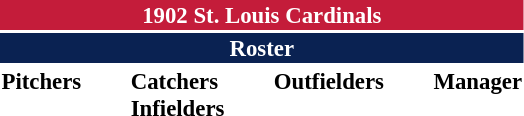<table class="toccolours" style="font-size: 95%;">
<tr>
<th colspan="10" style="background-color: #c41c3a; color: white; text-align: center;">1902 St. Louis Cardinals</th>
</tr>
<tr>
<td colspan="10" style="background-color: #0a2252; color: white; text-align: center;"><strong>Roster</strong></td>
</tr>
<tr>
<td valign="top"><strong>Pitchers</strong><br>









</td>
<td width="25px"></td>
<td valign="top"><strong>Catchers</strong><br>


<strong>Infielders</strong>









</td>
<td width="25px"></td>
<td valign="top"><strong>Outfielders</strong><br>

</td>
<td width="25px"></td>
<td valign="top"><strong>Manager</strong><br></td>
</tr>
</table>
